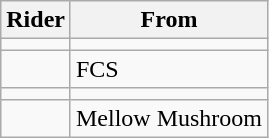<table class="wikitable sortable">
<tr>
<th>Rider</th>
<th>From</th>
</tr>
<tr>
<td></td>
<td></td>
</tr>
<tr>
<td></td>
<td>FCS</td>
</tr>
<tr>
<td></td>
<td></td>
</tr>
<tr>
<td></td>
<td>Mellow Mushroom</td>
</tr>
</table>
